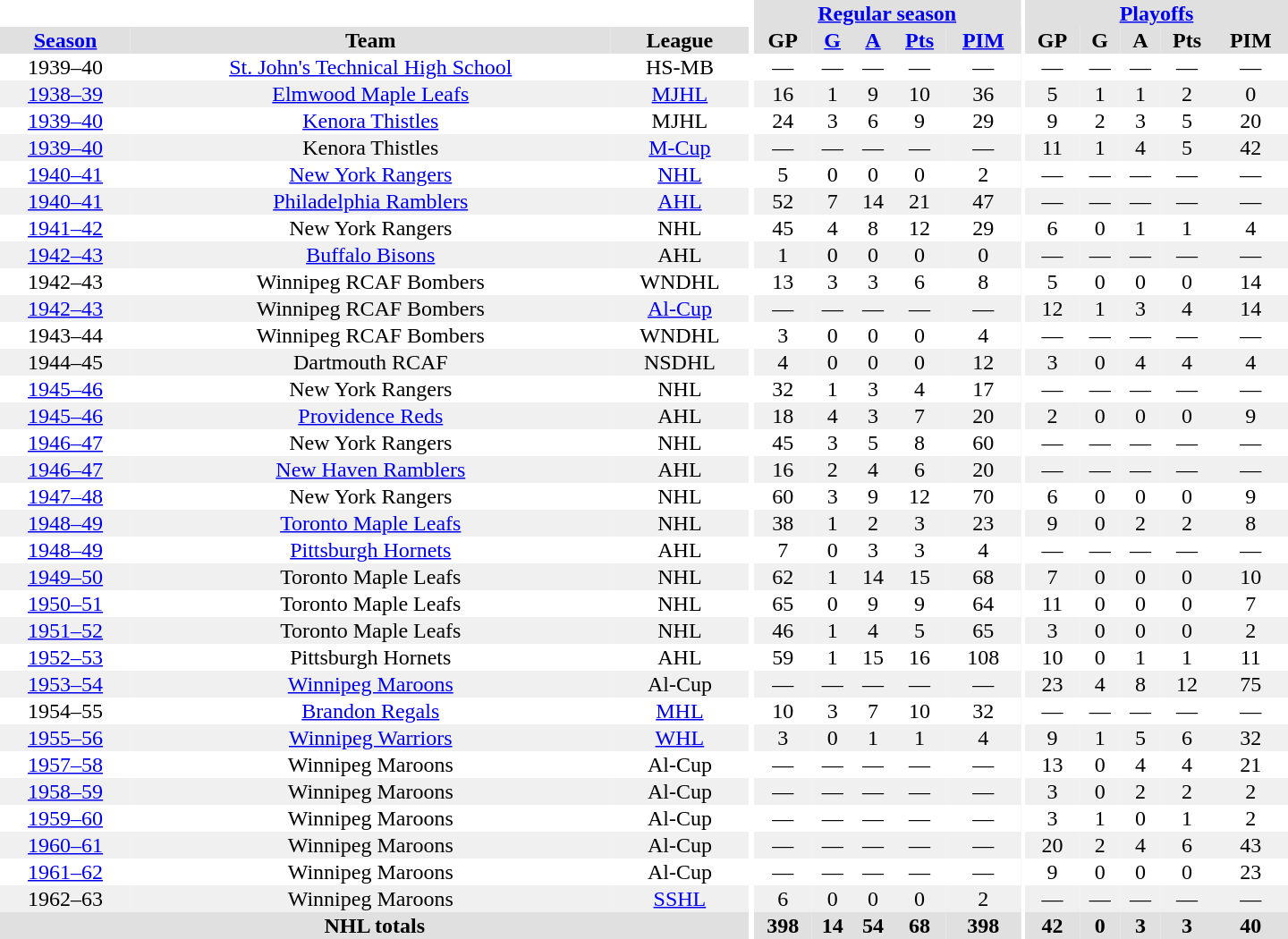<table border="0" cellpadding="1" cellspacing="0" style="text-align:center; width:60em">
<tr bgcolor="#e0e0e0">
<th colspan="3" bgcolor="#ffffff"></th>
<th rowspan="100" bgcolor="#ffffff"></th>
<th colspan="5"><a href='#'>Regular season</a></th>
<th rowspan="100" bgcolor="#ffffff"></th>
<th colspan="5"><a href='#'>Playoffs</a></th>
</tr>
<tr bgcolor="#e0e0e0">
<th><a href='#'>Season</a></th>
<th>Team</th>
<th>League</th>
<th>GP</th>
<th><a href='#'>G</a></th>
<th><a href='#'>A</a></th>
<th><a href='#'>Pts</a></th>
<th><a href='#'>PIM</a></th>
<th>GP</th>
<th>G</th>
<th>A</th>
<th>Pts</th>
<th>PIM</th>
</tr>
<tr>
<td>1939–40</td>
<td><a href='#'>St. John's Technical High School</a></td>
<td>HS-MB</td>
<td>—</td>
<td>—</td>
<td>—</td>
<td>—</td>
<td>—</td>
<td>—</td>
<td>—</td>
<td>—</td>
<td>—</td>
<td>—</td>
</tr>
<tr bgcolor="#f0f0f0">
<td><a href='#'>1938–39</a></td>
<td><a href='#'>Elmwood Maple Leafs</a></td>
<td><a href='#'>MJHL</a></td>
<td>16</td>
<td>1</td>
<td>9</td>
<td>10</td>
<td>36</td>
<td>5</td>
<td>1</td>
<td>1</td>
<td>2</td>
<td>0</td>
</tr>
<tr>
<td><a href='#'>1939–40</a></td>
<td><a href='#'>Kenora Thistles</a></td>
<td>MJHL</td>
<td>24</td>
<td>3</td>
<td>6</td>
<td>9</td>
<td>29</td>
<td>9</td>
<td>2</td>
<td>3</td>
<td>5</td>
<td>20</td>
</tr>
<tr bgcolor="#f0f0f0">
<td><a href='#'>1939–40</a></td>
<td>Kenora Thistles</td>
<td><a href='#'>M-Cup</a></td>
<td>—</td>
<td>—</td>
<td>—</td>
<td>—</td>
<td>—</td>
<td>11</td>
<td>1</td>
<td>4</td>
<td>5</td>
<td>42</td>
</tr>
<tr>
<td><a href='#'>1940–41</a></td>
<td><a href='#'>New York Rangers</a></td>
<td><a href='#'>NHL</a></td>
<td>5</td>
<td>0</td>
<td>0</td>
<td>0</td>
<td>2</td>
<td>—</td>
<td>—</td>
<td>—</td>
<td>—</td>
<td>—</td>
</tr>
<tr bgcolor="#f0f0f0">
<td><a href='#'>1940–41</a></td>
<td><a href='#'>Philadelphia Ramblers</a></td>
<td><a href='#'>AHL</a></td>
<td>52</td>
<td>7</td>
<td>14</td>
<td>21</td>
<td>47</td>
<td>—</td>
<td>—</td>
<td>—</td>
<td>—</td>
<td>—</td>
</tr>
<tr>
<td><a href='#'>1941–42</a></td>
<td>New York Rangers</td>
<td>NHL</td>
<td>45</td>
<td>4</td>
<td>8</td>
<td>12</td>
<td>29</td>
<td>6</td>
<td>0</td>
<td>1</td>
<td>1</td>
<td>4</td>
</tr>
<tr bgcolor="#f0f0f0">
<td><a href='#'>1942–43</a></td>
<td><a href='#'>Buffalo Bisons</a></td>
<td>AHL</td>
<td>1</td>
<td>0</td>
<td>0</td>
<td>0</td>
<td>0</td>
<td>—</td>
<td>—</td>
<td>—</td>
<td>—</td>
<td>—</td>
</tr>
<tr>
<td>1942–43</td>
<td>Winnipeg RCAF Bombers</td>
<td>WNDHL</td>
<td>13</td>
<td>3</td>
<td>3</td>
<td>6</td>
<td>8</td>
<td>5</td>
<td>0</td>
<td>0</td>
<td>0</td>
<td>14</td>
</tr>
<tr bgcolor="#f0f0f0">
<td><a href='#'>1942–43</a></td>
<td>Winnipeg RCAF Bombers</td>
<td><a href='#'>Al-Cup</a></td>
<td>—</td>
<td>—</td>
<td>—</td>
<td>—</td>
<td>—</td>
<td>12</td>
<td>1</td>
<td>3</td>
<td>4</td>
<td>14</td>
</tr>
<tr>
<td>1943–44</td>
<td>Winnipeg RCAF Bombers</td>
<td>WNDHL</td>
<td>3</td>
<td>0</td>
<td>0</td>
<td>0</td>
<td>4</td>
<td>—</td>
<td>—</td>
<td>—</td>
<td>—</td>
<td>—</td>
</tr>
<tr bgcolor="#f0f0f0">
<td>1944–45</td>
<td>Dartmouth RCAF</td>
<td>NSDHL</td>
<td>4</td>
<td>0</td>
<td>0</td>
<td>0</td>
<td>12</td>
<td>3</td>
<td>0</td>
<td>4</td>
<td>4</td>
<td>4</td>
</tr>
<tr>
<td><a href='#'>1945–46</a></td>
<td>New York Rangers</td>
<td>NHL</td>
<td>32</td>
<td>1</td>
<td>3</td>
<td>4</td>
<td>17</td>
<td>—</td>
<td>—</td>
<td>—</td>
<td>—</td>
<td>—</td>
</tr>
<tr bgcolor="#f0f0f0">
<td><a href='#'>1945–46</a></td>
<td><a href='#'>Providence Reds</a></td>
<td>AHL</td>
<td>18</td>
<td>4</td>
<td>3</td>
<td>7</td>
<td>20</td>
<td>2</td>
<td>0</td>
<td>0</td>
<td>0</td>
<td>9</td>
</tr>
<tr>
<td><a href='#'>1946–47</a></td>
<td>New York Rangers</td>
<td>NHL</td>
<td>45</td>
<td>3</td>
<td>5</td>
<td>8</td>
<td>60</td>
<td>—</td>
<td>—</td>
<td>—</td>
<td>—</td>
<td>—</td>
</tr>
<tr bgcolor="#f0f0f0">
<td><a href='#'>1946–47</a></td>
<td><a href='#'>New Haven Ramblers</a></td>
<td>AHL</td>
<td>16</td>
<td>2</td>
<td>4</td>
<td>6</td>
<td>20</td>
<td>—</td>
<td>—</td>
<td>—</td>
<td>—</td>
<td>—</td>
</tr>
<tr>
<td><a href='#'>1947–48</a></td>
<td>New York Rangers</td>
<td>NHL</td>
<td>60</td>
<td>3</td>
<td>9</td>
<td>12</td>
<td>70</td>
<td>6</td>
<td>0</td>
<td>0</td>
<td>0</td>
<td>9</td>
</tr>
<tr bgcolor="#f0f0f0">
<td><a href='#'>1948–49</a></td>
<td><a href='#'>Toronto Maple Leafs</a></td>
<td>NHL</td>
<td>38</td>
<td>1</td>
<td>2</td>
<td>3</td>
<td>23</td>
<td>9</td>
<td>0</td>
<td>2</td>
<td>2</td>
<td>8</td>
</tr>
<tr>
<td><a href='#'>1948–49</a></td>
<td><a href='#'>Pittsburgh Hornets</a></td>
<td>AHL</td>
<td>7</td>
<td>0</td>
<td>3</td>
<td>3</td>
<td>4</td>
<td>—</td>
<td>—</td>
<td>—</td>
<td>—</td>
<td>—</td>
</tr>
<tr bgcolor="#f0f0f0">
<td><a href='#'>1949–50</a></td>
<td>Toronto Maple Leafs</td>
<td>NHL</td>
<td>62</td>
<td>1</td>
<td>14</td>
<td>15</td>
<td>68</td>
<td>7</td>
<td>0</td>
<td>0</td>
<td>0</td>
<td>10</td>
</tr>
<tr>
<td><a href='#'>1950–51</a></td>
<td>Toronto Maple Leafs</td>
<td>NHL</td>
<td>65</td>
<td>0</td>
<td>9</td>
<td>9</td>
<td>64</td>
<td>11</td>
<td>0</td>
<td>0</td>
<td>0</td>
<td>7</td>
</tr>
<tr bgcolor="#f0f0f0">
<td><a href='#'>1951–52</a></td>
<td>Toronto Maple Leafs</td>
<td>NHL</td>
<td>46</td>
<td>1</td>
<td>4</td>
<td>5</td>
<td>65</td>
<td>3</td>
<td>0</td>
<td>0</td>
<td>0</td>
<td>2</td>
</tr>
<tr>
<td><a href='#'>1952–53</a></td>
<td>Pittsburgh Hornets</td>
<td>AHL</td>
<td>59</td>
<td>1</td>
<td>15</td>
<td>16</td>
<td>108</td>
<td>10</td>
<td>0</td>
<td>1</td>
<td>1</td>
<td>11</td>
</tr>
<tr bgcolor="#f0f0f0">
<td><a href='#'>1953–54</a></td>
<td><a href='#'>Winnipeg Maroons</a></td>
<td>Al-Cup</td>
<td>—</td>
<td>—</td>
<td>—</td>
<td>—</td>
<td>—</td>
<td>23</td>
<td>4</td>
<td>8</td>
<td>12</td>
<td>75</td>
</tr>
<tr>
<td>1954–55</td>
<td><a href='#'>Brandon Regals</a></td>
<td><a href='#'>MHL</a></td>
<td>10</td>
<td>3</td>
<td>7</td>
<td>10</td>
<td>32</td>
<td>—</td>
<td>—</td>
<td>—</td>
<td>—</td>
<td>—</td>
</tr>
<tr bgcolor="#f0f0f0">
<td><a href='#'>1955–56</a></td>
<td><a href='#'>Winnipeg Warriors</a></td>
<td><a href='#'>WHL</a></td>
<td>3</td>
<td>0</td>
<td>1</td>
<td>1</td>
<td>4</td>
<td>9</td>
<td>1</td>
<td>5</td>
<td>6</td>
<td>32</td>
</tr>
<tr>
<td><a href='#'>1957–58</a></td>
<td>Winnipeg Maroons</td>
<td>Al-Cup</td>
<td>—</td>
<td>—</td>
<td>—</td>
<td>—</td>
<td>—</td>
<td>13</td>
<td>0</td>
<td>4</td>
<td>4</td>
<td>21</td>
</tr>
<tr bgcolor="#f0f0f0">
<td><a href='#'>1958–59</a></td>
<td>Winnipeg Maroons</td>
<td>Al-Cup</td>
<td>—</td>
<td>—</td>
<td>—</td>
<td>—</td>
<td>—</td>
<td>3</td>
<td>0</td>
<td>2</td>
<td>2</td>
<td>2</td>
</tr>
<tr>
<td><a href='#'>1959–60</a></td>
<td>Winnipeg Maroons</td>
<td>Al-Cup</td>
<td>—</td>
<td>—</td>
<td>—</td>
<td>—</td>
<td>—</td>
<td>3</td>
<td>1</td>
<td>0</td>
<td>1</td>
<td>2</td>
</tr>
<tr bgcolor="#f0f0f0">
<td><a href='#'>1960–61</a></td>
<td>Winnipeg Maroons</td>
<td>Al-Cup</td>
<td>—</td>
<td>—</td>
<td>—</td>
<td>—</td>
<td>—</td>
<td>20</td>
<td>2</td>
<td>4</td>
<td>6</td>
<td>43</td>
</tr>
<tr>
<td><a href='#'>1961–62</a></td>
<td>Winnipeg Maroons</td>
<td>Al-Cup</td>
<td>—</td>
<td>—</td>
<td>—</td>
<td>—</td>
<td>—</td>
<td>9</td>
<td>0</td>
<td>0</td>
<td>0</td>
<td>23</td>
</tr>
<tr bgcolor="#f0f0f0">
<td>1962–63</td>
<td>Winnipeg Maroons</td>
<td><a href='#'>SSHL</a></td>
<td>6</td>
<td>0</td>
<td>0</td>
<td>0</td>
<td>2</td>
<td>—</td>
<td>—</td>
<td>—</td>
<td>—</td>
<td>—</td>
</tr>
<tr bgcolor="#e0e0e0">
<th colspan="3">NHL totals</th>
<th>398</th>
<th>14</th>
<th>54</th>
<th>68</th>
<th>398</th>
<th>42</th>
<th>0</th>
<th>3</th>
<th>3</th>
<th>40</th>
</tr>
</table>
